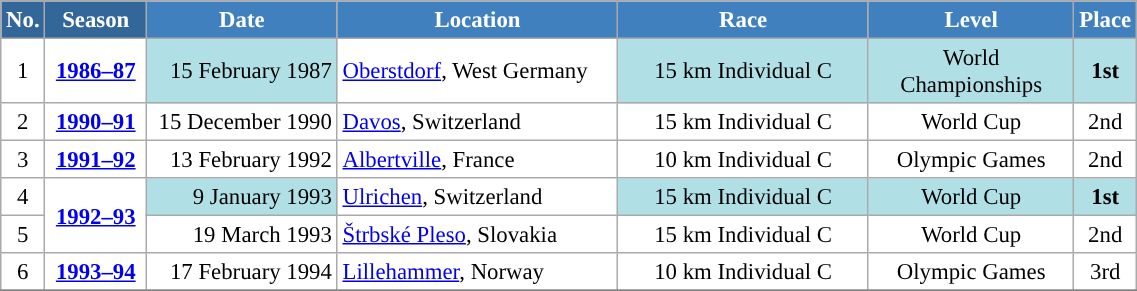<table class="wikitable sortable" style="font-size:95%; text-align:center; border:grey solid 1px; border-collapse:collapse; background:#ffffff;">
<tr style="background:#efefef;">
<th style="background-color:#369; color:white;">No.</th>
<th style="background-color:#369; color:white;">Season</th>
<th style="background-color:#4180be; color:white; width:120px;">Date</th>
<th style="background-color:#4180be; color:white; width:180px;">Location</th>
<th style="background-color:#4180be; color:white; width:160px;">Race</th>
<th style="background-color:#4180be; color:white; width:130px;">Level</th>
<th style="background-color:#4180be; color:white;">Place</th>
</tr>
<tr>
<td align=center>1</td>
<td rowspan=1 align=center><strong><a href='#'>1986–87</a></strong></td>
<td bgcolor="#BOEOE6" align=right>15 February 1987</td>
<td align=left> <a href='#'>Oberstdorf</a>, West Germany</td>
<td bgcolor="#BOEOE6">15 km Individual C</td>
<td bgcolor="#BOEOE6">World Championships</td>
<td bgcolor="#BOEOE6"><strong>1st</strong></td>
</tr>
<tr>
<td align=center>2</td>
<td rowspan=1 align=center><strong> <a href='#'>1990–91</a> </strong></td>
<td align=right>15 December 1990</td>
<td align=left> <a href='#'>Davos</a>, Switzerland</td>
<td>15 km Individual C</td>
<td>World Cup</td>
<td>2nd</td>
</tr>
<tr>
<td align=center>3</td>
<td rowspan=1 align=center><strong> <a href='#'>1991–92</a> </strong></td>
<td align=right>13 February 1992</td>
<td align=left> <a href='#'>Albertville</a>, France</td>
<td>10 km Individual C</td>
<td>Olympic Games</td>
<td>2nd</td>
</tr>
<tr>
<td align=center>4</td>
<td rowspan=2 align=center><strong><a href='#'>1992–93</a></strong></td>
<td bgcolor="#BOEOE6" align=right>9 January 1993</td>
<td align=left> <a href='#'>Ulrichen</a>, Switzerland</td>
<td bgcolor="#BOEOE6">15 km Individual C</td>
<td bgcolor="#BOEOE6">World Cup</td>
<td bgcolor="#BOEOE6"><strong>1st</strong></td>
</tr>
<tr>
<td align=center>5</td>
<td align=right>19 March 1993</td>
<td align=left> <a href='#'>Štrbské Pleso</a>, Slovakia</td>
<td>15 km Individual C</td>
<td>World Cup</td>
<td>2nd</td>
</tr>
<tr>
<td align=center>6</td>
<td rowspan=1 align=center><strong> <a href='#'>1993–94</a> </strong></td>
<td align=right>17 February 1994</td>
<td align=left> <a href='#'>Lillehammer</a>, Norway</td>
<td>10 km Individual C</td>
<td>Olympic Games</td>
<td>3rd</td>
</tr>
<tr>
</tr>
</table>
